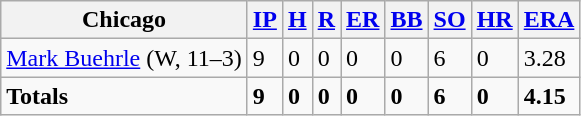<table class="wikitable" border="2">
<tr>
<th>Chicago</th>
<th><a href='#'>IP</a></th>
<th><a href='#'>H</a></th>
<th><a href='#'>R</a></th>
<th><a href='#'>ER</a></th>
<th><a href='#'>BB</a></th>
<th><a href='#'>SO</a></th>
<th><a href='#'>HR</a></th>
<th><a href='#'>ERA</a></th>
</tr>
<tr>
<td><a href='#'>Mark Buehrle</a> (W, 11–3)</td>
<td>9</td>
<td>0</td>
<td>0</td>
<td>0</td>
<td>0</td>
<td>6</td>
<td>0</td>
<td>3.28</td>
</tr>
<tr>
<td><strong>Totals</strong></td>
<td><strong>9</strong></td>
<td><strong>0</strong></td>
<td><strong>0</strong></td>
<td><strong>0</strong></td>
<td><strong>0</strong></td>
<td><strong>6</strong></td>
<td><strong>0</strong></td>
<td><strong>4.15</strong></td>
</tr>
</table>
